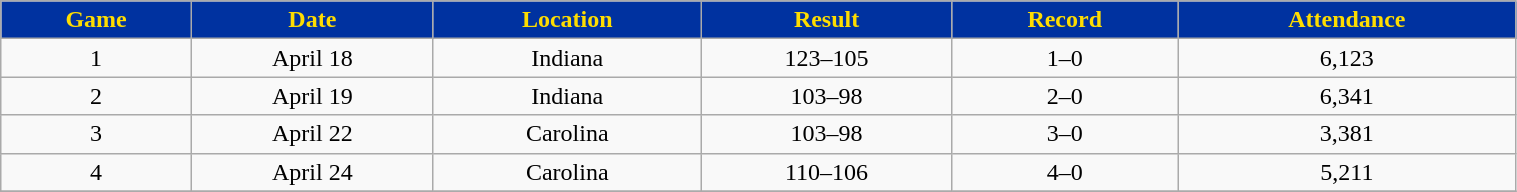<table class="wikitable" width="80%">
<tr align="center"  style="background:#0032A0;color:#FEDD00;">
<td><strong>Game</strong></td>
<td><strong>Date</strong></td>
<td><strong>Location</strong></td>
<td><strong>Result</strong></td>
<td><strong>Record</strong></td>
<td><strong>Attendance</strong></td>
</tr>
<tr align="center" bgcolor="">
<td>1</td>
<td>April 18</td>
<td>Indiana</td>
<td>123–105</td>
<td>1–0</td>
<td>6,123</td>
</tr>
<tr align="center" bgcolor="">
<td>2</td>
<td>April 19</td>
<td>Indiana</td>
<td>103–98</td>
<td>2–0</td>
<td>6,341</td>
</tr>
<tr align="center" bgcolor="">
<td>3</td>
<td>April 22</td>
<td>Carolina</td>
<td>103–98</td>
<td>3–0</td>
<td>3,381</td>
</tr>
<tr align="center" bgcolor="">
<td>4</td>
<td>April 24</td>
<td>Carolina</td>
<td>110–106</td>
<td>4–0</td>
<td>5,211</td>
</tr>
<tr align="center" bgcolor="">
</tr>
</table>
